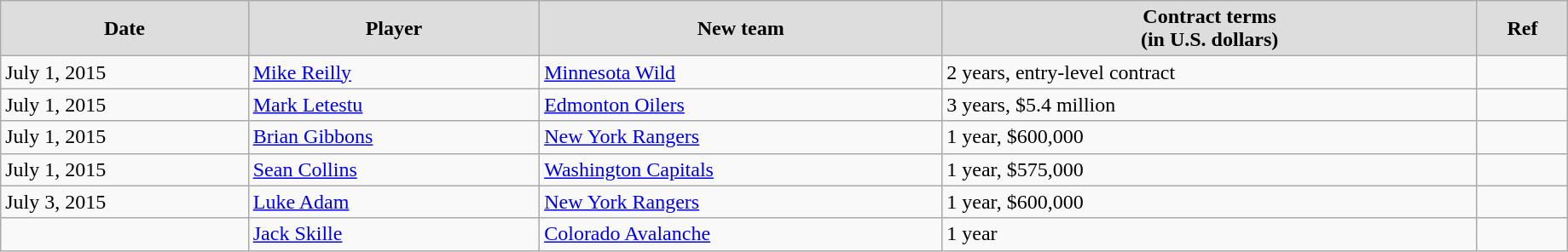<table class="wikitable" style="width:97%;">
<tr style="text-align:center; background:#ddd;">
<td><strong>Date</strong></td>
<td><strong>Player</strong></td>
<td><strong>New team</strong></td>
<td><strong>Contract terms</strong><br><strong>(in U.S. dollars)</strong></td>
<td><strong>Ref</strong></td>
</tr>
<tr>
<td>July 1, 2015</td>
<td><a href='#'>Mike Reilly</a></td>
<td><a href='#'>Minnesota Wild</a></td>
<td>2 years, entry-level contract</td>
<td></td>
</tr>
<tr>
<td>July 1, 2015</td>
<td><a href='#'>Mark Letestu</a></td>
<td><a href='#'>Edmonton Oilers</a></td>
<td>3 years, $5.4 million</td>
<td></td>
</tr>
<tr>
<td>July 1, 2015</td>
<td><a href='#'>Brian Gibbons</a></td>
<td><a href='#'>New York Rangers</a></td>
<td>1 year, $600,000</td>
<td></td>
</tr>
<tr>
<td>July 1, 2015</td>
<td><a href='#'>Sean Collins</a></td>
<td><a href='#'>Washington Capitals</a></td>
<td>1 year, $575,000</td>
<td></td>
</tr>
<tr>
<td>July 3, 2015</td>
<td><a href='#'>Luke Adam</a></td>
<td><a href='#'>New York Rangers</a></td>
<td>1 year, $600,000</td>
<td></td>
</tr>
<tr>
<td></td>
<td><a href='#'>Jack Skille</a></td>
<td><a href='#'>Colorado Avalanche</a></td>
<td>1 year</td>
<td></td>
</tr>
</table>
